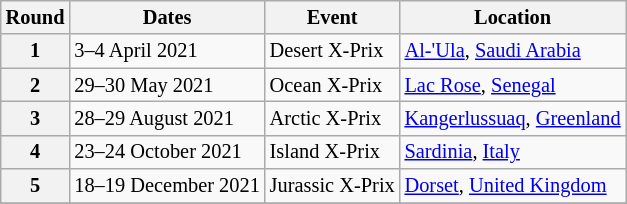<table class="wikitable" style="font-size: 85%">
<tr>
<th>Round</th>
<th>Dates</th>
<th>Event</th>
<th>Location</th>
</tr>
<tr>
<th>1</th>
<td>3–4 April 2021</td>
<td>Desert X-Prix</td>
<td> <a href='#'>Al-'Ula</a>, <a href='#'>Saudi Arabia</a></td>
</tr>
<tr>
<th>2</th>
<td>29–30 May 2021</td>
<td>Ocean X-Prix</td>
<td> <a href='#'>Lac Rose</a>, <a href='#'>Senegal</a></td>
</tr>
<tr>
<th>3</th>
<td>28–29 August 2021</td>
<td>Arctic X-Prix</td>
<td nowrap=""> <a href='#'>Kangerlussuaq</a>, <a href='#'>Greenland</a></td>
</tr>
<tr>
<th>4</th>
<td>23–24 October 2021</td>
<td>Island X-Prix</td>
<td> <a href='#'>Sardinia</a>, <a href='#'>Italy</a></td>
</tr>
<tr>
<th>5</th>
<td>18–19 December 2021</td>
<td nowrap="">Jurassic X-Prix</td>
<td> <a href='#'>Dorset</a>, <a href='#'>United Kingdom</a></td>
</tr>
<tr>
</tr>
</table>
